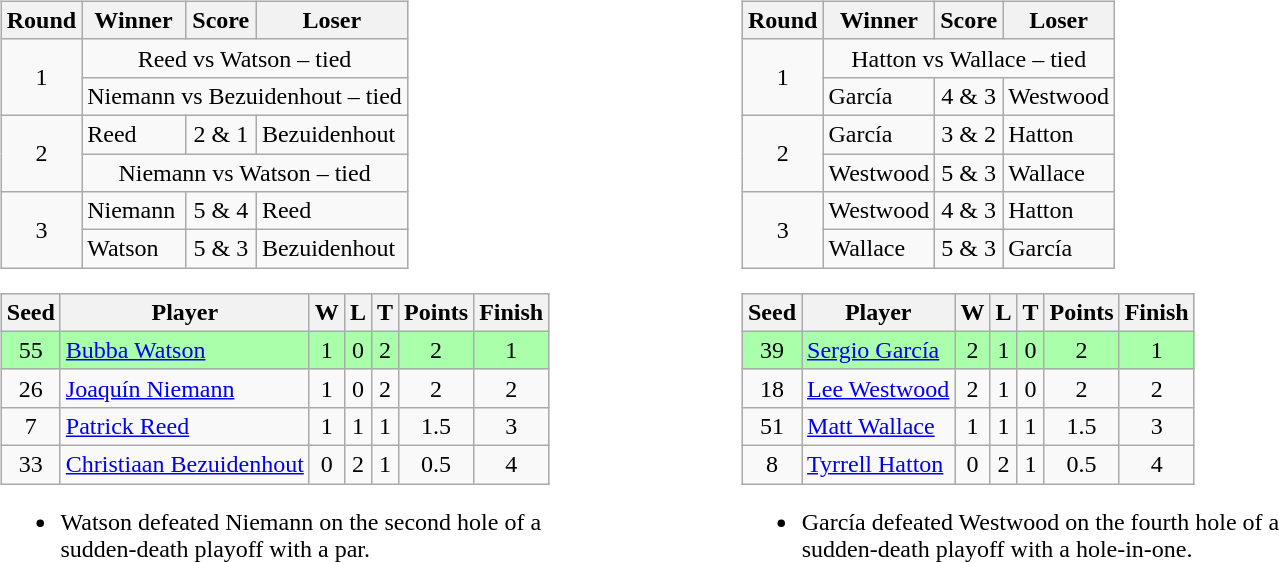<table style="width: 60em">
<tr>
<td><br><table class="wikitable">
<tr>
<th>Round</th>
<th>Winner</th>
<th>Score</th>
<th>Loser</th>
</tr>
<tr>
<td align=center rowspan=2>1</td>
<td colspan=3 align=center>Reed vs Watson – tied</td>
</tr>
<tr>
<td colspan=3 align=center>Niemann vs Bezuidenhout – tied</td>
</tr>
<tr>
<td align=center rowspan=2>2</td>
<td>Reed</td>
<td align=center>2 & 1</td>
<td>Bezuidenhout</td>
</tr>
<tr>
<td colspan=3 align=center>Niemann vs Watson – tied</td>
</tr>
<tr>
<td align=center rowspan=2>3</td>
<td>Niemann</td>
<td align=center>5 & 4</td>
<td>Reed</td>
</tr>
<tr>
<td>Watson</td>
<td align=center>5 & 3</td>
<td>Bezuidenhout</td>
</tr>
</table>
<table class="wikitable" style="text-align:center">
<tr>
<th>Seed</th>
<th>Player</th>
<th>W</th>
<th>L</th>
<th>T</th>
<th>Points</th>
<th>Finish</th>
</tr>
<tr style="background:#aaffaa;">
<td>55</td>
<td align=left> <a href='#'>Bubba Watson</a></td>
<td>1</td>
<td>0</td>
<td>2</td>
<td>2</td>
<td>1</td>
</tr>
<tr>
<td>26</td>
<td align=left> <a href='#'>Joaquín Niemann</a></td>
<td>1</td>
<td>0</td>
<td>2</td>
<td>2</td>
<td>2</td>
</tr>
<tr>
<td>7</td>
<td align=left> <a href='#'>Patrick Reed</a></td>
<td>1</td>
<td>1</td>
<td>1</td>
<td>1.5</td>
<td>3</td>
</tr>
<tr>
<td>33</td>
<td align=left> <a href='#'>Christiaan Bezuidenhout</a></td>
<td>0</td>
<td>2</td>
<td>1</td>
<td>0.5</td>
<td>4</td>
</tr>
</table>
<ul><li>Watson defeated Niemann on the second hole of a<br>sudden-death playoff with a par.</li></ul></td>
<td><br><table class="wikitable">
<tr>
<th>Round</th>
<th>Winner</th>
<th>Score</th>
<th>Loser</th>
</tr>
<tr>
<td align=center rowspan=2>1</td>
<td colspan=3 align=center>Hatton vs Wallace – tied</td>
</tr>
<tr>
<td>García</td>
<td align=center>4 & 3</td>
<td>Westwood</td>
</tr>
<tr>
<td align=center rowspan=2>2</td>
<td>García</td>
<td align=center>3 & 2</td>
<td>Hatton</td>
</tr>
<tr>
<td>Westwood</td>
<td align=center>5 & 3</td>
<td>Wallace</td>
</tr>
<tr>
<td align=center rowspan=2>3</td>
<td>Westwood</td>
<td align=center>4 & 3</td>
<td>Hatton</td>
</tr>
<tr>
<td>Wallace</td>
<td align=center>5 & 3</td>
<td>García</td>
</tr>
</table>
<table class="wikitable" style="text-align:center">
<tr>
<th>Seed</th>
<th>Player</th>
<th>W</th>
<th>L</th>
<th>T</th>
<th>Points</th>
<th>Finish</th>
</tr>
<tr style="background:#aaffaa;">
<td>39</td>
<td align=left> <a href='#'>Sergio García</a></td>
<td>2</td>
<td>1</td>
<td>0</td>
<td>2</td>
<td>1</td>
</tr>
<tr>
<td>18</td>
<td align=left> <a href='#'>Lee Westwood</a></td>
<td>2</td>
<td>1</td>
<td>0</td>
<td>2</td>
<td>2</td>
</tr>
<tr>
<td>51</td>
<td align=left> <a href='#'>Matt Wallace</a></td>
<td>1</td>
<td>1</td>
<td>1</td>
<td>1.5</td>
<td>3</td>
</tr>
<tr>
<td>8</td>
<td align=left> <a href='#'>Tyrrell Hatton</a></td>
<td>0</td>
<td>2</td>
<td>1</td>
<td>0.5</td>
<td>4</td>
</tr>
</table>
<ul><li>García defeated Westwood on the fourth hole of a<br>sudden-death playoff with a hole-in-one.</li></ul></td>
</tr>
</table>
